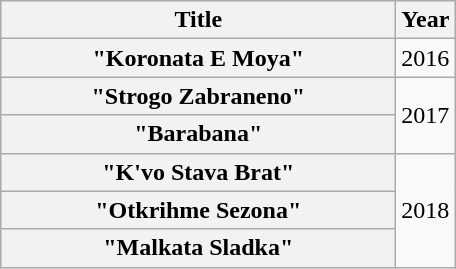<table class="wikitable plainrowheaders" style="text-align:center;">
<tr>
<th scope="col" style="width:16em;">Title</th>
<th scope="col">Year</th>
</tr>
<tr>
<th scope="row">"Koronata E Moya"<br></th>
<td>2016</td>
</tr>
<tr>
<th scope="row">"Strogo Zabraneno"<br></th>
<td rowspan="2">2017</td>
</tr>
<tr>
<th scope="row">"Barabana"<br></th>
</tr>
<tr>
<th scope="row">"K'vo Stava Brat"<br></th>
<td rowspan="3">2018</td>
</tr>
<tr>
<th scope="row">"Otkrihme Sezona"<br></th>
</tr>
<tr>
<th scope="row">"Malkata Sladka"<br></th>
</tr>
</table>
